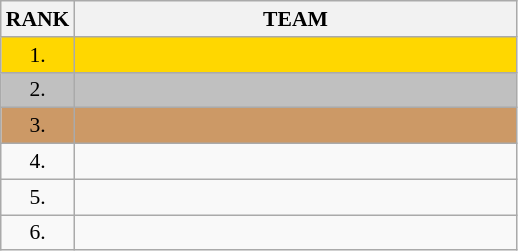<table class="wikitable" style="border-collapse: collapse; font-size: 90%;">
<tr>
<th>RANK</th>
<th align="center" style="width: 20em">TEAM</th>
</tr>
<tr bgcolor=gold>
<td align="center">1.</td>
<td> </td>
</tr>
<tr bgcolor=silver>
<td align="center">2.</td>
<td></td>
</tr>
<tr bgcolor=#cc9966>
<td align="center">3.</td>
<td></td>
</tr>
<tr>
<td align="center">4.</td>
<td></td>
</tr>
<tr>
<td align="center">5.</td>
<td></td>
</tr>
<tr>
<td align="center">6.</td>
<td></td>
</tr>
</table>
